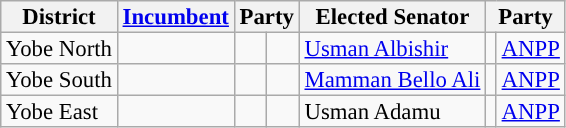<table class="sortable wikitable" style="font-size:95%;line-height:14px;">
<tr>
<th class="unsortable">District</th>
<th class="unsortable"><a href='#'>Incumbent</a></th>
<th colspan="2">Party</th>
<th class="unsortable">Elected Senator</th>
<th colspan="2">Party</th>
</tr>
<tr>
<td>Yobe North</td>
<td></td>
<td></td>
<td></td>
<td><a href='#'>Usman Albishir</a></td>
<td style="background:"></td>
<td><a href='#'>ANPP</a></td>
</tr>
<tr>
<td>Yobe South</td>
<td></td>
<td></td>
<td></td>
<td><a href='#'>Mamman Bello Ali</a></td>
<td style="background:"></td>
<td><a href='#'>ANPP</a></td>
</tr>
<tr>
<td>Yobe East</td>
<td></td>
<td></td>
<td></td>
<td>Usman Adamu</td>
<td style="background:"></td>
<td><a href='#'>ANPP</a></td>
</tr>
</table>
